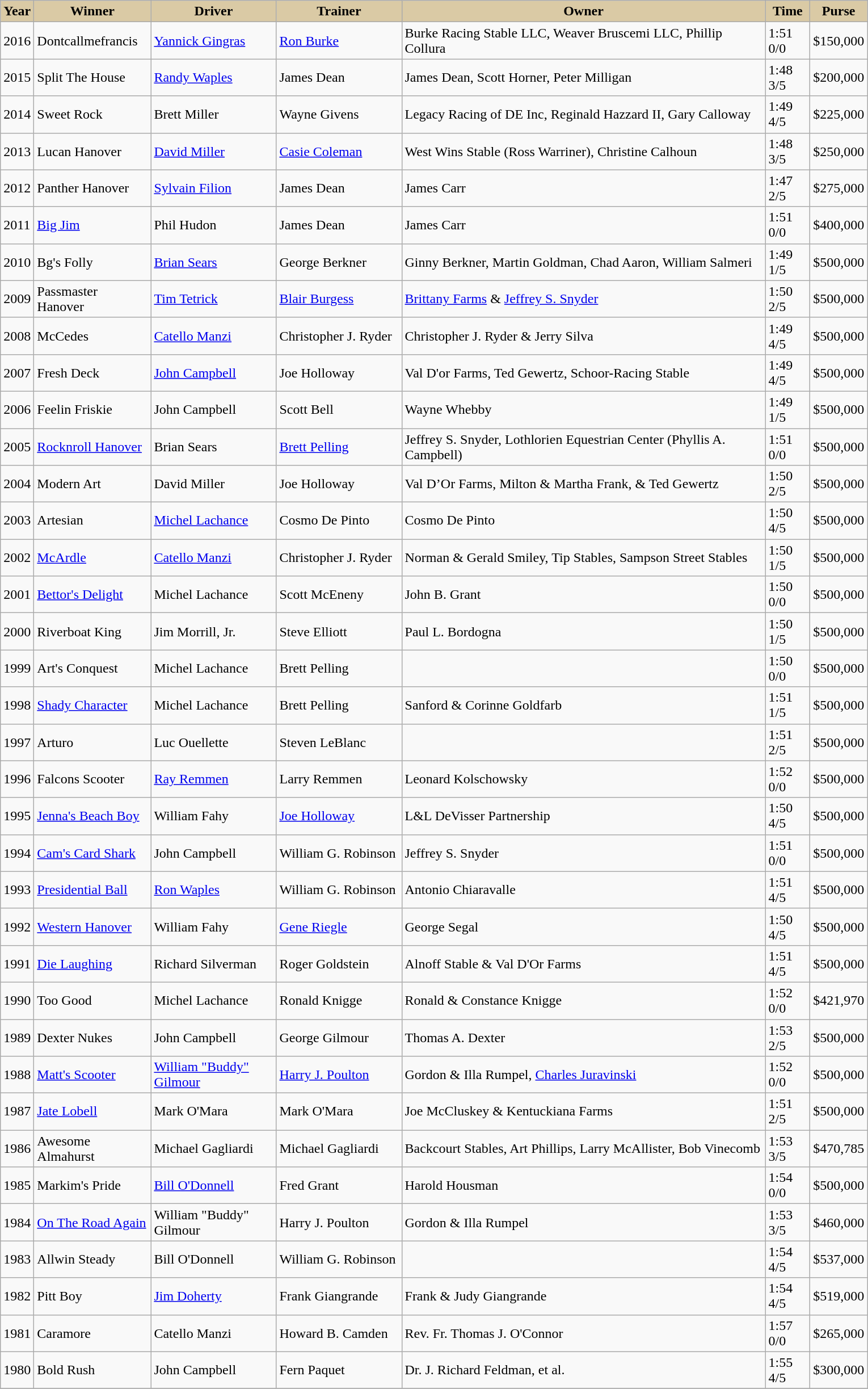<table class="wikitable sortable">
<tr>
<th style="background-color:#DACAA5; width:25px">Year<br></th>
<th style="background-color:#DACAA5; width:130px">Winner<br></th>
<th style="background-color:#DACAA5; width:140px">Driver<br></th>
<th style="background-color:#DACAA5; width:140px">Trainer<br></th>
<th style="background-color:#DACAA5; width:420px">Owner<br></th>
<th style="background-color:#DACAA5; width:45px">Time <br></th>
<th style="background-color:#DACAA5; width:45px">Purse<br></th>
</tr>
<tr>
<td>2016</td>
<td>Dontcallmefrancis</td>
<td><a href='#'>Yannick Gingras</a></td>
<td><a href='#'>Ron Burke</a></td>
<td>Burke Racing Stable LLC, Weaver Bruscemi LLC, Phillip Collura</td>
<td>1:51 0/0</td>
<td>$150,000</td>
</tr>
<tr>
<td>2015</td>
<td>Split The House</td>
<td><a href='#'>Randy Waples</a></td>
<td>James Dean</td>
<td>James Dean, Scott Horner, Peter Milligan</td>
<td>1:48 3/5</td>
<td>$200,000</td>
</tr>
<tr>
<td>2014</td>
<td>Sweet Rock</td>
<td>Brett Miller</td>
<td>Wayne Givens</td>
<td>Legacy Racing of DE Inc, Reginald Hazzard II, Gary Calloway</td>
<td>1:49 4/5</td>
<td>$225,000</td>
</tr>
<tr>
<td>2013</td>
<td>Lucan Hanover</td>
<td><a href='#'>David Miller</a></td>
<td><a href='#'>Casie Coleman</a></td>
<td>West Wins Stable (Ross Warriner), Christine Calhoun</td>
<td>1:48 3/5</td>
<td>$250,000</td>
</tr>
<tr>
<td>2012</td>
<td>Panther Hanover</td>
<td><a href='#'>Sylvain Filion</a></td>
<td>James Dean</td>
<td>James Carr</td>
<td>1:47 2/5</td>
<td>$275,000</td>
</tr>
<tr>
<td>2011</td>
<td><a href='#'>Big Jim</a></td>
<td>Phil Hudon</td>
<td>James Dean</td>
<td>James Carr</td>
<td>1:51 0/0</td>
<td>$400,000</td>
</tr>
<tr>
<td>2010</td>
<td>Bg's Folly</td>
<td><a href='#'>Brian Sears</a></td>
<td>George Berkner</td>
<td>Ginny Berkner, Martin Goldman, Chad Aaron, William Salmeri</td>
<td>1:49 1/5</td>
<td>$500,000</td>
</tr>
<tr>
<td>2009</td>
<td>Passmaster Hanover</td>
<td><a href='#'>Tim Tetrick</a></td>
<td><a href='#'>Blair Burgess</a></td>
<td><a href='#'>Brittany Farms</a> & <a href='#'>Jeffrey S. Snyder</a></td>
<td>1:50 2/5</td>
<td>$500,000</td>
</tr>
<tr>
<td>2008</td>
<td>McCedes</td>
<td><a href='#'>Catello Manzi</a></td>
<td>Christopher J. Ryder</td>
<td>Christopher J. Ryder & Jerry Silva</td>
<td>1:49 4/5</td>
<td>$500,000</td>
</tr>
<tr>
<td>2007</td>
<td>Fresh Deck</td>
<td><a href='#'>John Campbell</a></td>
<td>Joe Holloway</td>
<td>Val D'or Farms, Ted Gewertz, Schoor-Racing Stable</td>
<td>1:49 4/5</td>
<td>$500,000</td>
</tr>
<tr>
<td>2006</td>
<td>Feelin Friskie</td>
<td>John Campbell</td>
<td>Scott Bell</td>
<td>Wayne Whebby</td>
<td>1:49 1/5</td>
<td>$500,000</td>
</tr>
<tr>
<td>2005</td>
<td><a href='#'>Rocknroll Hanover</a></td>
<td>Brian Sears</td>
<td><a href='#'>Brett Pelling</a></td>
<td>Jeffrey S. Snyder, Lothlorien Equestrian Center (Phyllis A. Campbell)</td>
<td>1:51 0/0</td>
<td>$500,000</td>
</tr>
<tr>
<td>2004</td>
<td>Modern Art</td>
<td>David Miller</td>
<td>Joe Holloway</td>
<td>Val D’Or Farms, Milton & Martha Frank, & Ted Gewertz</td>
<td>1:50 2/5</td>
<td>$500,000</td>
</tr>
<tr>
<td>2003</td>
<td>Artesian</td>
<td><a href='#'>Michel Lachance</a></td>
<td>Cosmo De Pinto</td>
<td>Cosmo De Pinto</td>
<td>1:50 4/5</td>
<td>$500,000</td>
</tr>
<tr>
<td>2002</td>
<td><a href='#'>McArdle</a></td>
<td><a href='#'>Catello Manzi</a></td>
<td>Christopher J. Ryder</td>
<td>Norman & Gerald Smiley, Tip Stables, Sampson Street Stables</td>
<td>1:50 1/5</td>
<td>$500,000</td>
</tr>
<tr>
<td>2001</td>
<td><a href='#'>Bettor's Delight</a></td>
<td>Michel Lachance</td>
<td>Scott McEneny</td>
<td>John B. Grant</td>
<td>1:50 0/0</td>
<td>$500,000</td>
</tr>
<tr>
<td>2000</td>
<td>Riverboat King</td>
<td>Jim Morrill, Jr.</td>
<td>Steve Elliott</td>
<td>Paul L. Bordogna</td>
<td>1:50 1/5</td>
<td>$500,000</td>
</tr>
<tr>
<td>1999</td>
<td>Art's Conquest</td>
<td>Michel Lachance</td>
<td>Brett Pelling</td>
<td></td>
<td>1:50 0/0</td>
<td>$500,000</td>
</tr>
<tr>
<td>1998</td>
<td><a href='#'>Shady Character</a></td>
<td>Michel Lachance</td>
<td>Brett Pelling</td>
<td>Sanford & Corinne Goldfarb</td>
<td>1:51 1/5</td>
<td>$500,000</td>
</tr>
<tr>
<td>1997</td>
<td>Arturo</td>
<td>Luc Ouellette</td>
<td>Steven LeBlanc</td>
<td></td>
<td>1:51 2/5</td>
<td>$500,000</td>
</tr>
<tr>
<td>1996</td>
<td>Falcons Scooter</td>
<td><a href='#'>Ray Remmen</a></td>
<td>Larry Remmen</td>
<td>Leonard Kolschowsky</td>
<td>1:52 0/0</td>
<td>$500,000</td>
</tr>
<tr>
<td>1995</td>
<td><a href='#'>Jenna's Beach Boy</a></td>
<td>William Fahy</td>
<td><a href='#'>Joe Holloway</a></td>
<td>L&L DeVisser Partnership</td>
<td>1:50 4/5</td>
<td>$500,000</td>
</tr>
<tr>
<td>1994</td>
<td><a href='#'>Cam's Card Shark</a></td>
<td>John Campbell</td>
<td>William G. Robinson</td>
<td>Jeffrey S. Snyder</td>
<td>1:51 0/0</td>
<td>$500,000</td>
</tr>
<tr>
<td>1993</td>
<td><a href='#'>Presidential Ball</a></td>
<td><a href='#'>Ron Waples</a></td>
<td>William G. Robinson</td>
<td>Antonio Chiaravalle</td>
<td>1:51 4/5</td>
<td>$500,000</td>
</tr>
<tr>
<td>1992</td>
<td><a href='#'>Western Hanover</a></td>
<td>William Fahy</td>
<td><a href='#'>Gene Riegle</a></td>
<td>George Segal</td>
<td>1:50 4/5</td>
<td>$500,000</td>
</tr>
<tr>
<td>1991</td>
<td><a href='#'>Die Laughing</a></td>
<td>Richard Silverman</td>
<td>Roger Goldstein</td>
<td>Alnoff Stable & Val D'Or Farms</td>
<td>1:51 4/5</td>
<td>$500,000</td>
</tr>
<tr>
<td>1990</td>
<td>Too Good</td>
<td>Michel Lachance</td>
<td>Ronald Knigge</td>
<td>Ronald & Constance Knigge</td>
<td>1:52 0/0</td>
<td>$421,970</td>
</tr>
<tr>
<td>1989</td>
<td>Dexter Nukes</td>
<td>John Campbell</td>
<td>George Gilmour</td>
<td>Thomas A. Dexter</td>
<td>1:53 2/5</td>
<td>$500,000</td>
</tr>
<tr>
<td>1988</td>
<td><a href='#'>Matt's Scooter</a></td>
<td><a href='#'>William "Buddy" Gilmour</a></td>
<td><a href='#'>Harry J. Poulton</a></td>
<td>Gordon & Illa Rumpel, <a href='#'>Charles Juravinski</a></td>
<td>1:52 0/0</td>
<td>$500,000</td>
</tr>
<tr>
<td>1987</td>
<td><a href='#'>Jate Lobell</a></td>
<td>Mark O'Mara</td>
<td>Mark O'Mara</td>
<td>Joe McCluskey & Kentuckiana Farms</td>
<td>1:51 2/5</td>
<td>$500,000</td>
</tr>
<tr>
<td>1986</td>
<td>Awesome Almahurst</td>
<td>Michael Gagliardi</td>
<td>Michael Gagliardi</td>
<td>Backcourt Stables, Art Phillips, Larry McAllister, Bob Vinecomb</td>
<td>1:53 3/5</td>
<td>$470,785</td>
</tr>
<tr>
<td>1985</td>
<td>Markim's Pride</td>
<td><a href='#'>Bill O'Donnell</a></td>
<td>Fred Grant</td>
<td>Harold Housman</td>
<td>1:54 0/0</td>
<td>$500,000</td>
</tr>
<tr>
<td>1984</td>
<td><a href='#'>On The Road Again</a></td>
<td>William "Buddy" Gilmour</td>
<td>Harry J. Poulton</td>
<td>Gordon & Illa Rumpel</td>
<td>1:53 3/5</td>
<td>$460,000</td>
</tr>
<tr>
<td>1983</td>
<td>Allwin Steady</td>
<td>Bill O'Donnell</td>
<td>William G. Robinson</td>
<td></td>
<td>1:54 4/5</td>
<td>$537,000</td>
</tr>
<tr>
<td>1982</td>
<td>Pitt Boy</td>
<td><a href='#'>Jim Doherty</a></td>
<td>Frank Giangrande</td>
<td>Frank & Judy Giangrande</td>
<td>1:54 4/5</td>
<td>$519,000</td>
</tr>
<tr>
<td>1981</td>
<td>Caramore</td>
<td>Catello Manzi</td>
<td>Howard B. Camden</td>
<td>Rev. Fr. Thomas J. O'Connor</td>
<td>1:57 0/0</td>
<td>$265,000</td>
</tr>
<tr>
<td>1980</td>
<td>Bold Rush</td>
<td>John Campbell</td>
<td>Fern Paquet</td>
<td>Dr. J. Richard Feldman, et al.</td>
<td>1:55 4/5</td>
<td>$300,000</td>
</tr>
<tr>
</tr>
</table>
